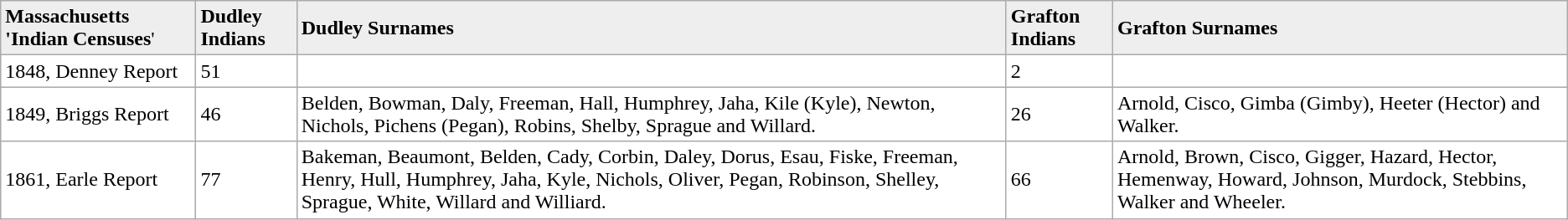<table class="wikitable">
<tr style="background:#eee;">
<td><strong>Massachusetts 'Indian Censuses</strong>'</td>
<td><strong>Dudley Indians</strong></td>
<td><strong>Dudley Surnames</strong></td>
<td><strong>Grafton Indians</strong></td>
<td><strong>Grafton Surnames</strong></td>
</tr>
<tr style="background:#fff;">
<td>1848, Denney Report</td>
<td>51</td>
<td></td>
<td>2</td>
<td></td>
</tr>
<tr style="background:#fff;">
<td>1849, Briggs Report</td>
<td>46</td>
<td>Belden, Bowman, Daly, Freeman, Hall, Humphrey, Jaha, Kile (Kyle), Newton, Nichols, Pichens (Pegan), Robins, Shelby, Sprague and Willard.</td>
<td>26</td>
<td>Arnold, Cisco, Gimba (Gimby), Heeter (Hector) and Walker.</td>
</tr>
<tr style="background:#fff;">
<td>1861, Earle Report</td>
<td>77</td>
<td>Bakeman, Beaumont, Belden, Cady, Corbin, Daley, Dorus, Esau, Fiske, Freeman, Henry, Hull, Humphrey, Jaha, Kyle, Nichols, Oliver, Pegan, Robinson, Shelley, Sprague, White, Willard and Williard.</td>
<td>66</td>
<td>Arnold, Brown, Cisco, Gigger, Hazard, Hector, Hemenway, Howard, Johnson, Murdock, Stebbins, Walker and Wheeler.</td>
</tr>
</table>
